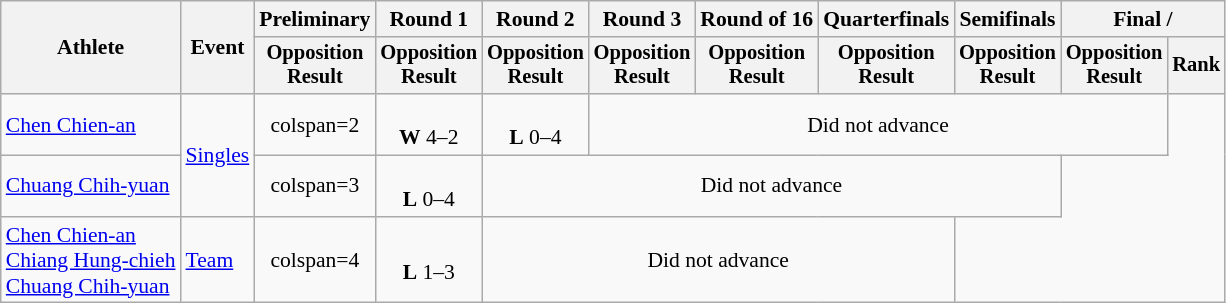<table class="wikitable" style="font-size:90%;">
<tr>
<th rowspan=2>Athlete</th>
<th rowspan=2>Event</th>
<th>Preliminary</th>
<th>Round 1</th>
<th>Round 2</th>
<th>Round 3</th>
<th>Round of 16</th>
<th>Quarterfinals</th>
<th>Semifinals</th>
<th colspan=2>Final / </th>
</tr>
<tr style="font-size:95%">
<th>Opposition<br>Result</th>
<th>Opposition<br>Result</th>
<th>Opposition<br>Result</th>
<th>Opposition<br>Result</th>
<th>Opposition<br>Result</th>
<th>Opposition<br>Result</th>
<th>Opposition<br>Result</th>
<th>Opposition<br>Result</th>
<th>Rank</th>
</tr>
<tr align=center>
<td align=left><a href='#'>Chen Chien-an</a></td>
<td align=left rowspan=2><a href='#'>Singles</a></td>
<td>colspan=2 </td>
<td><br><strong>W</strong> 4–2</td>
<td><br><strong>L</strong> 0–4</td>
<td colspan=5>Did not advance</td>
</tr>
<tr align=center>
<td align=left><a href='#'>Chuang Chih-yuan</a></td>
<td>colspan=3 </td>
<td><br><strong>L</strong> 0–4</td>
<td colspan=5>Did not advance</td>
</tr>
<tr align=center>
<td align=left><a href='#'>Chen Chien-an</a><br><a href='#'>Chiang Hung-chieh</a><br><a href='#'>Chuang Chih-yuan</a></td>
<td align=left><a href='#'>Team</a></td>
<td>colspan=4 </td>
<td><br><strong>L</strong> 1–3</td>
<td colspan="4">Did not advance</td>
</tr>
</table>
